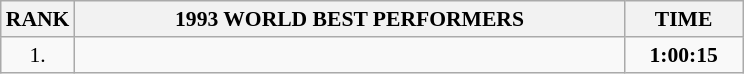<table class="wikitable" style="border-collapse: collapse; font-size: 90%;">
<tr>
<th>RANK</th>
<th align="center" style="width: 25em">1993 WORLD BEST PERFORMERS</th>
<th align="center" style="width: 5em">TIME</th>
</tr>
<tr>
<td align="center">1.</td>
<td></td>
<td align="center"><strong>1:00:15</strong></td>
</tr>
</table>
